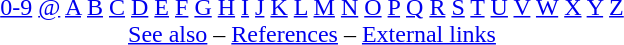<table border="0" align="center" class="toccolours">
<tr>
<th></th>
</tr>
<tr>
<td align="center"><br><a href='#'>0-9</a> <a href='#'>@</a> <a href='#'>A</a> <a href='#'>B</a> <a href='#'>C</a> <a href='#'>D</a> <a href='#'>E</a> <a href='#'>F</a> <a href='#'>G</a> <a href='#'>H</a> <a href='#'>I</a> <a href='#'>J</a> <a href='#'>K</a> <a href='#'>L</a> <a href='#'>M</a> <a href='#'>N</a> <a href='#'>O</a> <a href='#'>P</a> <a href='#'>Q</a> <a href='#'>R</a> <a href='#'>S</a> <a href='#'>T</a> <a href='#'>U</a> <a href='#'>V</a> <a href='#'>W</a> <a href='#'>X</a> <a href='#'>Y</a> <a href='#'>Z</a> <br><a href='#'>See also</a> – <a href='#'>References</a> – <a href='#'>External links</a></td>
</tr>
</table>
